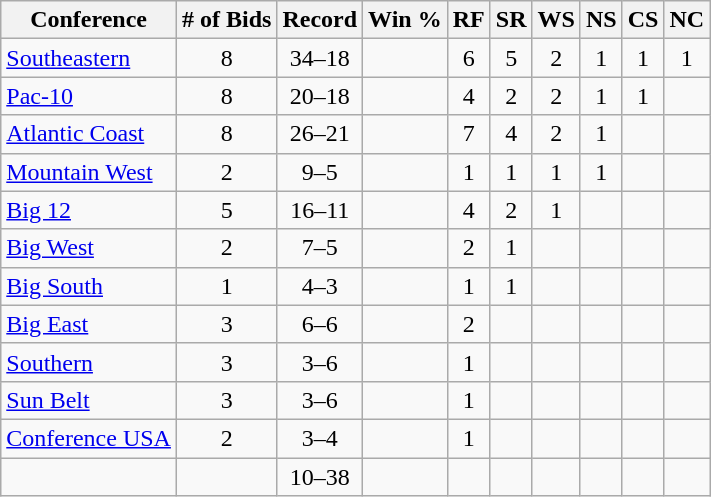<table class="wikitable sortable">
<tr>
<th>Conference</th>
<th># of Bids</th>
<th>Record</th>
<th>Win %</th>
<th>RF</th>
<th>SR</th>
<th>WS</th>
<th>NS</th>
<th>CS</th>
<th>NC</th>
</tr>
<tr style="text-align:center;">
<td align="left"><a href='#'>Southeastern</a></td>
<td>8</td>
<td>34–18</td>
<td></td>
<td>6</td>
<td>5</td>
<td>2</td>
<td>1</td>
<td>1</td>
<td>1</td>
</tr>
<tr style="text-align:center;">
<td align="left"><a href='#'>Pac-10</a></td>
<td>8</td>
<td>20–18</td>
<td></td>
<td>4</td>
<td>2</td>
<td>2</td>
<td>1</td>
<td>1</td>
<td></td>
</tr>
<tr style="text-align:center;">
<td align="left"><a href='#'>Atlantic Coast</a></td>
<td>8</td>
<td>26–21</td>
<td></td>
<td>7</td>
<td>4</td>
<td>2</td>
<td>1</td>
<td></td>
<td></td>
</tr>
<tr style="text-align:center;">
<td align="left"><a href='#'>Mountain West</a></td>
<td>2</td>
<td>9–5</td>
<td></td>
<td>1</td>
<td>1</td>
<td>1</td>
<td>1</td>
<td></td>
<td></td>
</tr>
<tr style="text-align:center;">
<td align="left"><a href='#'>Big 12</a></td>
<td>5</td>
<td>16–11</td>
<td></td>
<td>4</td>
<td>2</td>
<td>1</td>
<td></td>
<td></td>
<td></td>
</tr>
<tr style="text-align:center;">
<td align="left"><a href='#'>Big West</a></td>
<td>2</td>
<td>7–5</td>
<td></td>
<td>2</td>
<td>1</td>
<td></td>
<td></td>
<td></td>
<td></td>
</tr>
<tr style="text-align:center;">
<td align="left"><a href='#'>Big South</a></td>
<td>1</td>
<td>4–3</td>
<td></td>
<td>1</td>
<td>1</td>
<td></td>
<td></td>
<td></td>
<td></td>
</tr>
<tr style="text-align:center;">
<td align="left"><a href='#'>Big East</a></td>
<td>3</td>
<td>6–6</td>
<td></td>
<td>2</td>
<td></td>
<td></td>
<td></td>
<td></td>
<td></td>
</tr>
<tr style="text-align:center;">
<td align="left"><a href='#'>Southern</a></td>
<td>3</td>
<td>3–6</td>
<td></td>
<td>1</td>
<td></td>
<td></td>
<td></td>
<td></td>
<td></td>
</tr>
<tr style="text-align:center;">
<td align="left"><a href='#'>Sun Belt</a></td>
<td>3</td>
<td>3–6</td>
<td></td>
<td>1</td>
<td></td>
<td></td>
<td></td>
<td></td>
<td></td>
</tr>
<tr style="text-align:center;">
<td align="left"><a href='#'>Conference USA</a></td>
<td>2</td>
<td>3–4</td>
<td></td>
<td>1</td>
<td></td>
<td></td>
<td></td>
<td></td>
<td></td>
</tr>
<tr style="text-align:center;">
<td align="left"></td>
<td></td>
<td>10–38</td>
<td></td>
<td></td>
<td></td>
<td></td>
<td></td>
<td></td>
<td></td>
</tr>
</table>
